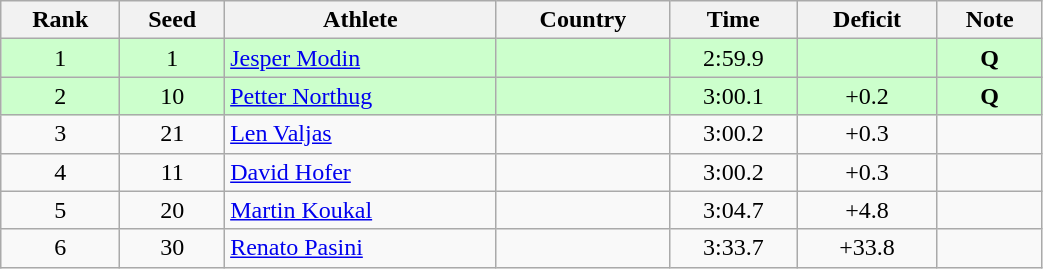<table class="wikitable sortable" style="text-align:center" width=55%>
<tr>
<th>Rank</th>
<th>Seed</th>
<th>Athlete</th>
<th>Country</th>
<th>Time</th>
<th>Deficit</th>
<th>Note</th>
</tr>
<tr bgcolor=ccffcc>
<td>1</td>
<td>1</td>
<td align=left><a href='#'>Jesper Modin</a></td>
<td align=left></td>
<td>2:59.9</td>
<td></td>
<td><strong>Q</strong></td>
</tr>
<tr bgcolor=ccffcc>
<td>2</td>
<td>10</td>
<td align=left><a href='#'>Petter Northug</a></td>
<td align=left></td>
<td>3:00.1</td>
<td>+0.2</td>
<td><strong>Q</strong></td>
</tr>
<tr>
<td>3</td>
<td>21</td>
<td align=left><a href='#'>Len Valjas</a></td>
<td align=left></td>
<td>3:00.2</td>
<td>+0.3</td>
<td></td>
</tr>
<tr>
<td>4</td>
<td>11</td>
<td align=left><a href='#'>David Hofer</a></td>
<td align=left></td>
<td>3:00.2</td>
<td>+0.3</td>
<td></td>
</tr>
<tr>
<td>5</td>
<td>20</td>
<td align=left><a href='#'>Martin Koukal</a></td>
<td align=left></td>
<td>3:04.7</td>
<td>+4.8</td>
<td></td>
</tr>
<tr>
<td>6</td>
<td>30</td>
<td align=left><a href='#'>Renato Pasini</a></td>
<td align=left></td>
<td>3:33.7</td>
<td>+33.8</td>
<td></td>
</tr>
</table>
